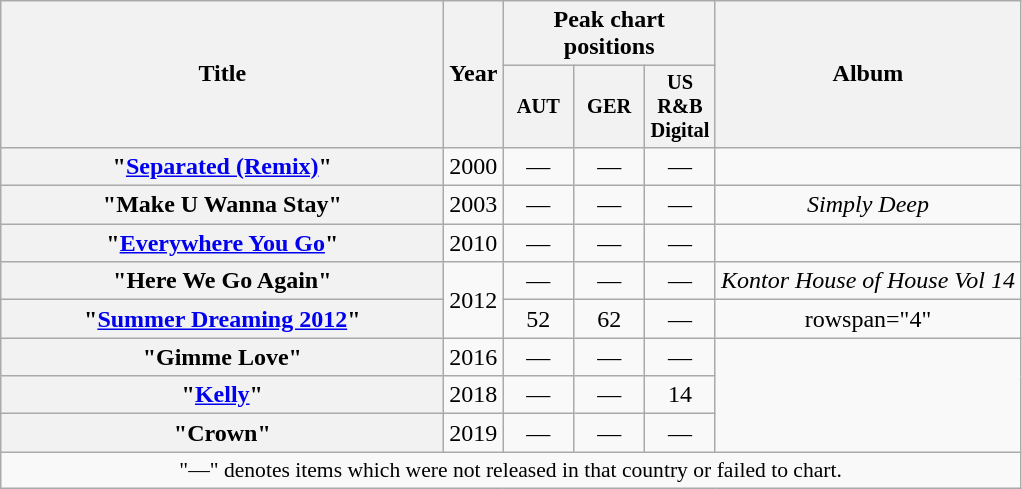<table class="wikitable plainrowheaders" style="text-align:center;" border="1">
<tr>
<th scope="col" rowspan="2" style="width:18em;">Title</th>
<th scope="col" rowspan="2">Year</th>
<th scope="col" colspan="3">Peak chart positions</th>
<th scope="col" rowspan="2">Album</th>
</tr>
<tr>
<th scope="col" style="width:3em;font-size:85%;">AUT<br></th>
<th scope="col" style="width:3em;font-size:85%;">GER<br></th>
<th scope="col" style="width:3em;font-size:85%;">US<br>R&B<br>Digital<br></th>
</tr>
<tr>
<th scope="row">"<a href='#'>Separated (Remix)</a>"<br></th>
<td>2000</td>
<td>—</td>
<td>—</td>
<td>—</td>
<td></td>
</tr>
<tr>
<th scope="row">"Make U Wanna Stay"<br></th>
<td>2003</td>
<td>—</td>
<td>—</td>
<td>—</td>
<td><em>Simply Deep</em></td>
</tr>
<tr>
<th scope="row">"<a href='#'>Everywhere You Go</a>"<br></th>
<td>2010</td>
<td>—</td>
<td>—</td>
<td>—</td>
<td></td>
</tr>
<tr>
<th scope="row">"Here We Go Again"<br></th>
<td rowspan="2">2012</td>
<td>—</td>
<td>—</td>
<td>—</td>
<td><em>Kontor House of House Vol 14</em></td>
</tr>
<tr>
<th scope="row">"<a href='#'>Summer Dreaming 2012</a>"<br></th>
<td>52</td>
<td>62</td>
<td>—</td>
<td>rowspan="4" </td>
</tr>
<tr>
<th scope="row">"Gimme Love"</th>
<td>2016</td>
<td>—</td>
<td>—</td>
<td>—</td>
</tr>
<tr>
<th scope="row">"<a href='#'>Kelly</a>"</th>
<td>2018</td>
<td>—</td>
<td>—</td>
<td>14</td>
</tr>
<tr>
<th scope="row">"Crown"</th>
<td>2019</td>
<td>—</td>
<td>—</td>
<td>—</td>
</tr>
<tr>
<td colspan="7" style="font-size:90%;">"—" denotes items which were not released in that country or failed to chart.</td>
</tr>
</table>
